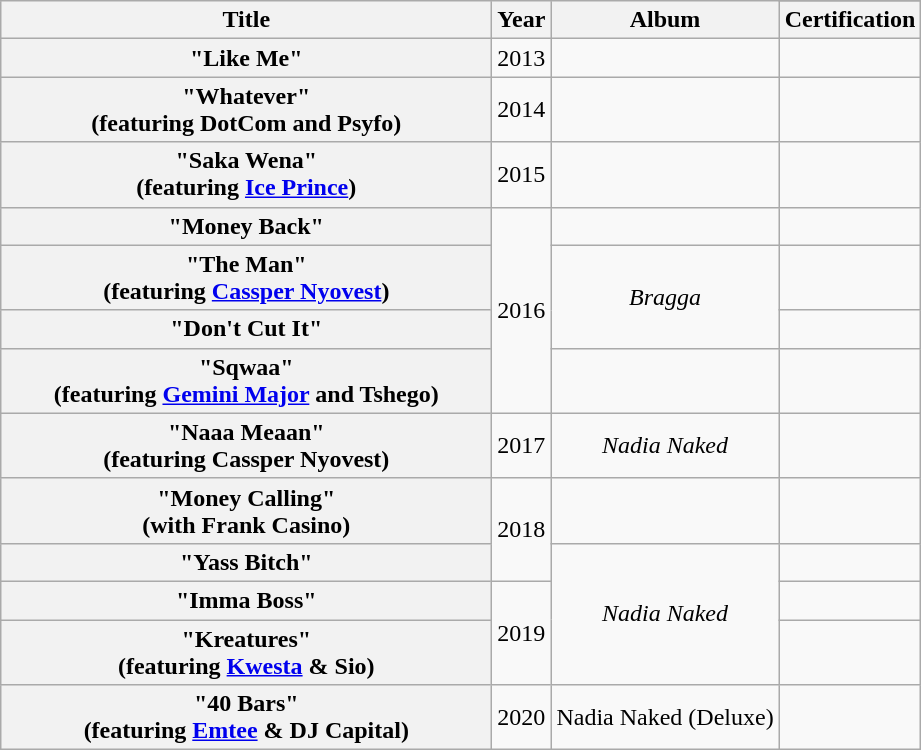<table class="wikitable plainrowheaders" style="text-align:center;">
<tr>
<th scope="col" rowspan="2" style="width:20em;">Title</th>
<th scope="col" rowspan="2">Year</th>
<th scope="col" rowspan="2">Album</th>
</tr>
<tr>
<th scope="col" style="width:3em;font-size:100%;">Certification</th>
</tr>
<tr>
<th scope="row">"Like Me"</th>
<td>2013</td>
<td></td>
<td></td>
</tr>
<tr>
<th scope="row">"Whatever"<br><span>(featuring DotCom and Psyfo)</span></th>
<td>2014</td>
<td></td>
<td></td>
</tr>
<tr>
<th scope="row">"Saka Wena"<br><span>(featuring <a href='#'>Ice Prince</a>)</span></th>
<td>2015</td>
<td></td>
<td></td>
</tr>
<tr>
<th scope="row">"Money Back"</th>
<td rowspan="4">2016</td>
<td></td>
<td></td>
</tr>
<tr>
<th scope="row">"The Man"<br><span>(featuring <a href='#'>Cassper Nyovest</a>)</span></th>
<td rowspan="2"><em>Bragga</em></td>
<td></td>
</tr>
<tr>
<th scope="row">"Don't Cut It"</th>
<td></td>
</tr>
<tr>
<th scope="row">"Sqwaa"<br><span>(featuring <a href='#'>Gemini Major</a> and Tshego)</span></th>
<td></td>
<td></td>
</tr>
<tr>
<th scope="row">"Naaa Meaan"<br><span>(featuring Cassper Nyovest)</span></th>
<td>2017</td>
<td><em>Nadia Naked</em></td>
<td></td>
</tr>
<tr>
<th scope="row">"Money Calling"<br><span>(with Frank Casino)</span></th>
<td rowspan="2">2018</td>
<td></td>
<td></td>
</tr>
<tr>
<th scope="row">"Yass Bitch"</th>
<td rowspan="3"><em>Nadia Naked</em></td>
<td></td>
</tr>
<tr>
<th scope="row">"Imma Boss"</th>
<td rowspan="2">2019</td>
<td></td>
</tr>
<tr>
<th scope="row">"Kreatures"<br><span>(featuring <a href='#'>Kwesta</a> & Sio)</span></th>
<td></td>
</tr>
<tr>
<th scope="row">"40 Bars"<br><span>(featuring <a href='#'>Emtee</a> & DJ Capital)</span></th>
<td rowspan="2">2020</td>
<td rowspan="2">Nadia Naked (Deluxe)</td>
<td></td>
</tr>
</table>
